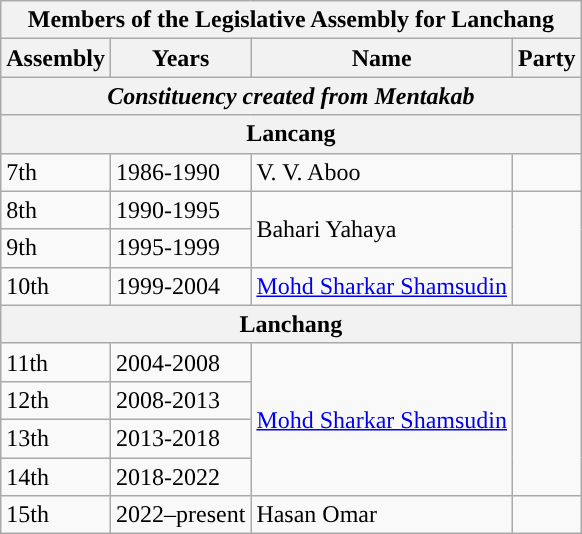<table class="wikitable">
<tr>
<th colspan="4">Members of the Legislative Assembly for Lanchang</th>
</tr>
<tr>
<th>Assembly</th>
<th>Years</th>
<th>Name</th>
<th>Party</th>
</tr>
<tr>
<th colspan="4"><em>Constituency created from Mentakab</em></th>
</tr>
<tr>
<th colspan=4 align=center>Lancang</th>
</tr>
<tr>
<td>7th</td>
<td>1986-1990</td>
<td>V. V. Aboo</td>
<td></td>
</tr>
<tr>
<td>8th</td>
<td>1990-1995</td>
<td rowspan="2">Bahari Yahaya</td>
<td rowspan="3"></td>
</tr>
<tr>
<td>9th</td>
<td>1995-1999</td>
</tr>
<tr>
<td>10th</td>
<td>1999-2004</td>
<td><a href='#'>Mohd Sharkar Shamsudin</a></td>
</tr>
<tr>
<th colspan=4 align=center>Lanchang</th>
</tr>
<tr>
<td>11th</td>
<td>2004-2008</td>
<td rowspan="4"><a href='#'>Mohd Sharkar Shamsudin</a></td>
<td rowspan="4"></td>
</tr>
<tr>
<td>12th</td>
<td>2008-2013</td>
</tr>
<tr>
<td>13th</td>
<td>2013-2018</td>
</tr>
<tr>
<td>14th</td>
<td>2018-2022</td>
</tr>
<tr>
<td>15th</td>
<td>2022–present</td>
<td>Hasan Omar</td>
<td></td>
</tr>
</table>
